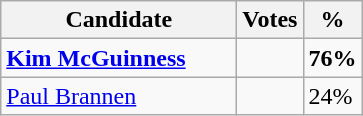<table class="wikitable">
<tr>
<th style="width:150px;">Candidate</th>
<th>Votes</th>
<th>%</th>
</tr>
<tr>
<td><strong><a href='#'>Kim McGuinness</a></strong></td>
<td style="text-align:center;"></td>
<td><strong>76%</strong></td>
</tr>
<tr>
<td><a href='#'>Paul Brannen</a></td>
<td style="text-align:center;"></td>
<td>24%</td>
</tr>
</table>
